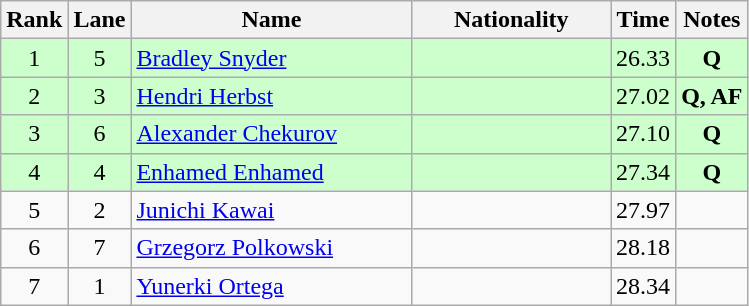<table class="wikitable sortable" style="text-align:center">
<tr>
<th>Rank</th>
<th>Lane</th>
<th style="width:180px">Name</th>
<th style="width:125px">Nationality</th>
<th>Time</th>
<th>Notes</th>
</tr>
<tr style="background:#cfc;">
<td>1</td>
<td>5</td>
<td style="text-align:left;"><a href='#'>Bradley Snyder</a></td>
<td style="text-align:left;"></td>
<td>26.33</td>
<td><strong>Q</strong></td>
</tr>
<tr style="background:#cfc;">
<td>2</td>
<td>3</td>
<td style="text-align:left;"><a href='#'>Hendri Herbst</a></td>
<td style="text-align:left;"></td>
<td>27.02</td>
<td><strong>Q, AF</strong></td>
</tr>
<tr style="background:#cfc;">
<td>3</td>
<td>6</td>
<td style="text-align:left;"><a href='#'>Alexander Chekurov</a></td>
<td style="text-align:left;"></td>
<td>27.10</td>
<td><strong>Q</strong></td>
</tr>
<tr style="background:#cfc;">
<td>4</td>
<td>4</td>
<td style="text-align:left;"><a href='#'>Enhamed Enhamed</a></td>
<td style="text-align:left;"></td>
<td>27.34</td>
<td><strong>Q</strong></td>
</tr>
<tr>
<td>5</td>
<td>2</td>
<td style="text-align:left;"><a href='#'>Junichi Kawai</a></td>
<td style="text-align:left;"></td>
<td>27.97</td>
<td></td>
</tr>
<tr>
<td>6</td>
<td>7</td>
<td style="text-align:left;"><a href='#'>Grzegorz Polkowski</a></td>
<td style="text-align:left;"></td>
<td>28.18</td>
<td></td>
</tr>
<tr>
<td>7</td>
<td>1</td>
<td style="text-align:left;"><a href='#'>Yunerki Ortega</a></td>
<td style="text-align:left;"></td>
<td>28.34</td>
<td></td>
</tr>
</table>
